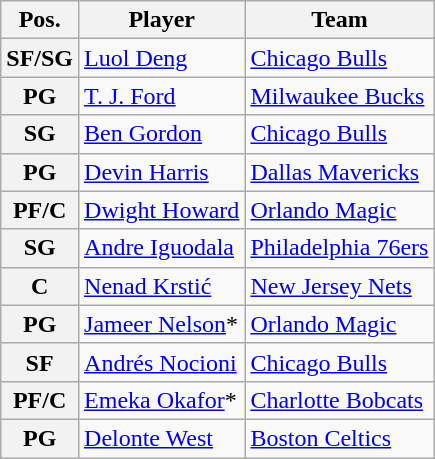<table class="wikitable">
<tr>
<th>Pos.</th>
<th>Player</th>
<th>Team</th>
</tr>
<tr>
<th>SF/SG</th>
<td><a href='#'>Luol Deng</a></td>
<td><a href='#'>Chicago Bulls</a></td>
</tr>
<tr>
<th>PG</th>
<td><a href='#'>T. J. Ford</a></td>
<td><a href='#'>Milwaukee Bucks</a></td>
</tr>
<tr>
<th>SG</th>
<td><a href='#'>Ben Gordon</a></td>
<td><a href='#'>Chicago Bulls</a></td>
</tr>
<tr>
<th>PG</th>
<td><a href='#'>Devin Harris</a></td>
<td><a href='#'>Dallas Mavericks</a></td>
</tr>
<tr>
<th>PF/C</th>
<td><a href='#'>Dwight Howard</a></td>
<td><a href='#'>Orlando Magic</a></td>
</tr>
<tr>
<th>SG</th>
<td><a href='#'>Andre Iguodala</a></td>
<td><a href='#'>Philadelphia 76ers</a></td>
</tr>
<tr>
<th>C</th>
<td><a href='#'>Nenad Krstić</a></td>
<td><a href='#'>New Jersey Nets</a></td>
</tr>
<tr>
<th>PG</th>
<td><a href='#'>Jameer Nelson</a>*</td>
<td><a href='#'>Orlando Magic</a></td>
</tr>
<tr>
<th>SF</th>
<td><a href='#'>Andrés Nocioni</a></td>
<td><a href='#'>Chicago Bulls</a></td>
</tr>
<tr>
<th>PF/C</th>
<td><a href='#'>Emeka Okafor</a>*</td>
<td><a href='#'>Charlotte Bobcats</a></td>
</tr>
<tr>
<th>PG</th>
<td><a href='#'>Delonte West</a></td>
<td><a href='#'>Boston Celtics</a></td>
</tr>
</table>
